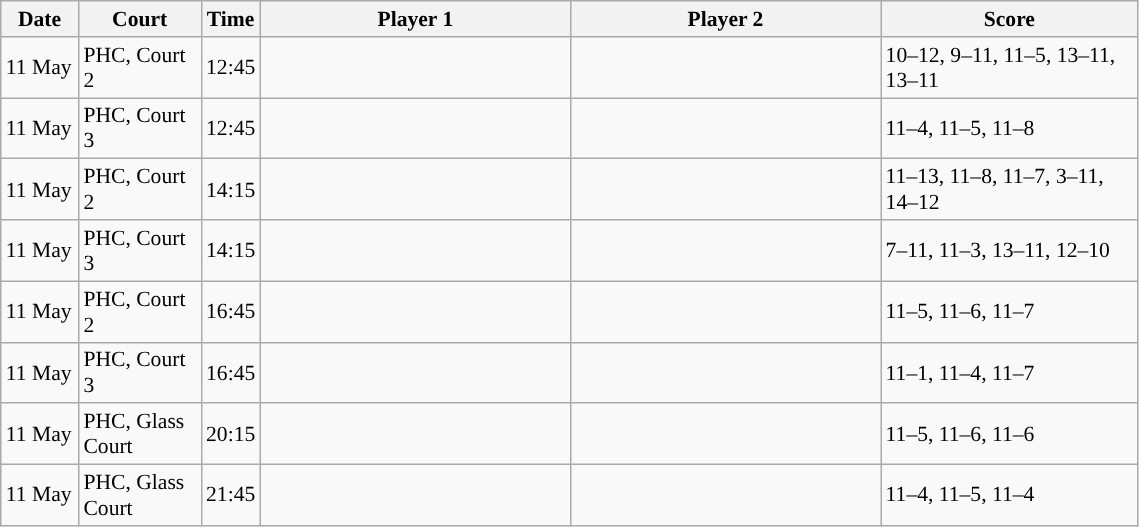<table class="sortable wikitable" style="font-size:90%">
<tr>
<th width="45" class="unsortable">Date</th>
<th width="75">Court</th>
<th width="30">Time</th>
<th width="200">Player 1</th>
<th width="200">Player 2</th>
<th width="165" class="unsortable">Score</th>
</tr>
<tr>
<td>11 May</td>
<td>PHC, Court 2</td>
<td>12:45</td>
<td><strong></strong></td>
<td></td>
<td>10–12, 9–11, 11–5, 13–11, 13–11</td>
</tr>
<tr>
<td>11 May</td>
<td>PHC, Court 3</td>
<td>12:45</td>
<td></td>
<td><strong></strong></td>
<td>11–4, 11–5, 11–8</td>
</tr>
<tr>
<td>11 May</td>
<td>PHC, Court 2</td>
<td>14:15</td>
<td><strong></strong></td>
<td></td>
<td>11–13, 11–8, 11–7, 3–11, 14–12</td>
</tr>
<tr>
<td>11 May</td>
<td>PHC, Court 3</td>
<td>14:15</td>
<td><strong></strong></td>
<td></td>
<td>7–11, 11–3, 13–11, 12–10</td>
</tr>
<tr>
<td>11 May</td>
<td>PHC, Court 2</td>
<td>16:45</td>
<td><strong></strong></td>
<td></td>
<td>11–5, 11–6, 11–7</td>
</tr>
<tr>
<td>11 May</td>
<td>PHC, Court 3</td>
<td>16:45</td>
<td></td>
<td><strong></strong></td>
<td>11–1, 11–4, 11–7</td>
</tr>
<tr>
<td>11 May</td>
<td>PHC, Glass Court</td>
<td>20:15</td>
<td><strong></strong></td>
<td></td>
<td>11–5, 11–6, 11–6</td>
</tr>
<tr>
<td>11 May</td>
<td>PHC, Glass Court</td>
<td>21:45</td>
<td></td>
<td><strong></strong></td>
<td>11–4, 11–5, 11–4</td>
</tr>
</table>
